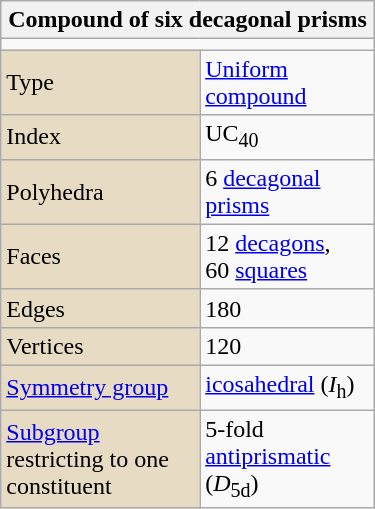<table class=wikitable style="float:right; margin-left:8px; width:250px">
<tr>
<th bgcolor=#e7dcc3 colspan=2>Compound of six decagonal prisms</th>
</tr>
<tr>
<td align=center colspan=2></td>
</tr>
<tr>
<td bgcolor=#e7dcc3>Type</td>
<td><a href='#'>Uniform compound</a></td>
</tr>
<tr>
<td bgcolor=#e7dcc3>Index</td>
<td>UC<sub>40</sub></td>
</tr>
<tr>
<td bgcolor=#e7dcc3>Polyhedra</td>
<td>6 <a href='#'>decagonal prisms</a></td>
</tr>
<tr>
<td bgcolor=#e7dcc3>Faces</td>
<td>12 <a href='#'>decagons</a>,<br>60 <a href='#'>squares</a></td>
</tr>
<tr>
<td bgcolor=#e7dcc3>Edges</td>
<td>180</td>
</tr>
<tr>
<td bgcolor=#e7dcc3>Vertices</td>
<td>120</td>
</tr>
<tr>
<td bgcolor=#e7dcc3><a href='#'>Symmetry group</a></td>
<td><a href='#'>icosahedral</a> (<em>I</em><sub>h</sub>)</td>
</tr>
<tr>
<td bgcolor=#e7dcc3><a href='#'>Subgroup</a> restricting to one constituent</td>
<td>5-fold <a href='#'>antiprismatic</a> (<em>D</em><sub>5d</sub>)</td>
</tr>
</table>
